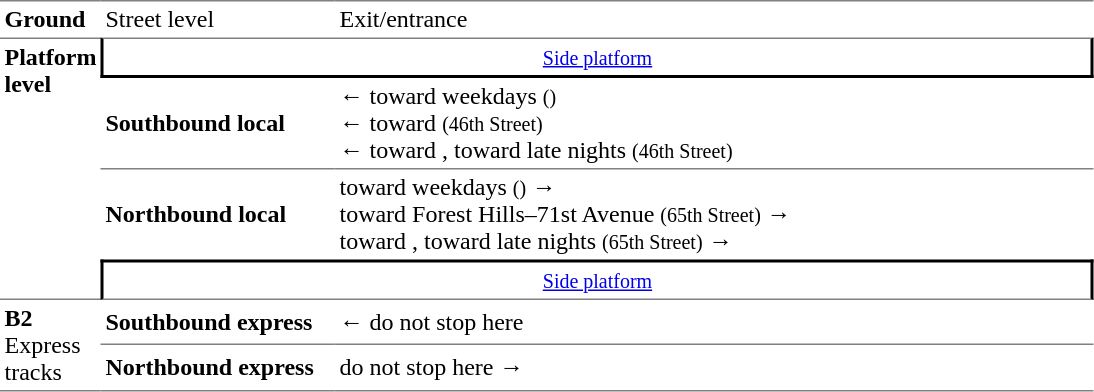<table border=0 cellspacing=0 cellpadding=3>
<tr>
<td style="border-top:solid 1px gray;" width=50><strong>Ground</strong></td>
<td style="border-top:solid 1px gray;" width=150>Street level</td>
<td style="border-top:solid 1px gray;" width=500>Exit/entrance<br></td>
</tr>
<tr>
<td style="border-top:solid 1px gray;border-bottom:solid 1px gray;" rowspan=4 valign=top><strong>Platform level</strong></td>
<td style="border-top:solid 1px gray;border-right:solid 2px black;border-left:solid 2px black;border-bottom:solid 2px black;text-align:center;" colspan=2><small><a href='#'>Side platform</a></small></td>
</tr>
<tr>
<td><strong>Southbound local</strong></td>
<td>←  toward  weekdays <small>()</small><br>←  toward  <small>(46th Street)</small><br>←  toward ,  toward  late nights <small>(46th Street)</small></td>
</tr>
<tr>
<td style="border-top:solid 1px gray;"><strong>Northbound local</strong></td>
<td style="border-top:solid 1px gray;">  toward  weekdays <small>()</small> →<br>  toward Forest Hills–71st Avenue <small>(65th Street)</small> →<br>  toward ,  toward  late nights  <small>(65th Street)</small> →</td>
</tr>
<tr>
<td style="border-top:solid 2px black;border-right:solid 2px black;border-left:solid 2px black;border-bottom:solid 1px gray;text-align:center;" colspan=2><small><a href='#'>Side platform</a> </small></td>
</tr>
<tr>
<td style="border-bottom:solid 1px gray;" rowspan=2 valign=top><strong>B2</strong><br>Express tracks</td>
<td><strong>Southbound express</strong></td>
<td>←  do not stop here</td>
</tr>
<tr>
<td style="border-top:solid 1px gray;border-bottom:solid 1px gray;"><strong>Northbound express</strong></td>
<td style="border-top:solid 1px gray;border-bottom:solid 1px gray;">  do not stop here →</td>
</tr>
</table>
